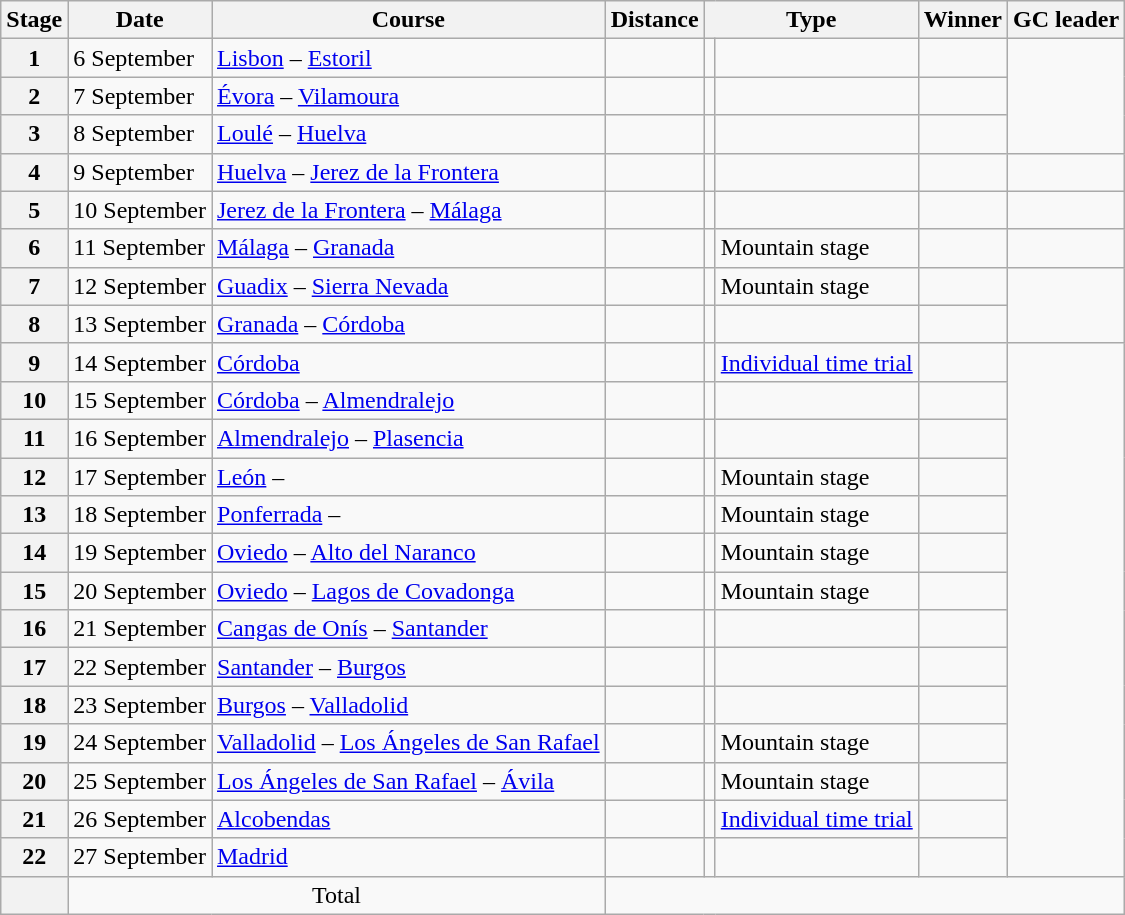<table class="wikitable">
<tr>
<th scope="col">Stage</th>
<th scope="col">Date</th>
<th scope="col">Course</th>
<th scope="col">Distance</th>
<th scope="col" colspan="2">Type</th>
<th scope="col">Winner</th>
<th scope="col">GC leader</th>
</tr>
<tr>
<th scope="row">1</th>
<td>6 September</td>
<td><a href='#'>Lisbon</a> – <a href='#'>Estoril</a></td>
<td style="text-align:center;"></td>
<td></td>
<td></td>
<td></td>
<td rowspan="3"></td>
</tr>
<tr>
<th scope="row">2</th>
<td>7 September</td>
<td><a href='#'>Évora</a> – <a href='#'>Vilamoura</a></td>
<td style="text-align:center;"></td>
<td></td>
<td></td>
<td></td>
</tr>
<tr>
<th scope="row">3</th>
<td>8 September</td>
<td><a href='#'>Loulé</a> – <a href='#'>Huelva</a></td>
<td style="text-align:center;"></td>
<td></td>
<td></td>
<td></td>
</tr>
<tr>
<th scope="row">4</th>
<td>9 September</td>
<td><a href='#'>Huelva</a> – <a href='#'>Jerez de la Frontera</a></td>
<td style="text-align:center;"></td>
<td></td>
<td></td>
<td></td>
<td></td>
</tr>
<tr>
<th scope="row">5</th>
<td>10 September</td>
<td><a href='#'>Jerez de la Frontera</a> – <a href='#'>Málaga</a></td>
<td style="text-align:center;"></td>
<td></td>
<td></td>
<td></td>
<td></td>
</tr>
<tr>
<th scope="row">6</th>
<td>11 September</td>
<td><a href='#'>Málaga</a> – <a href='#'>Granada</a></td>
<td style="text-align:center;"></td>
<td></td>
<td>Mountain stage</td>
<td></td>
<td></td>
</tr>
<tr>
<th scope="row">7</th>
<td>12 September</td>
<td><a href='#'>Guadix</a> – <a href='#'>Sierra Nevada</a></td>
<td style="text-align:center;"></td>
<td></td>
<td>Mountain stage</td>
<td></td>
<td rowspan="2"></td>
</tr>
<tr>
<th scope="row">8</th>
<td>13 September</td>
<td><a href='#'>Granada</a> – <a href='#'>Córdoba</a></td>
<td style="text-align:center;"></td>
<td></td>
<td></td>
<td></td>
</tr>
<tr>
<th scope="row">9</th>
<td>14 September</td>
<td><a href='#'>Córdoba</a></td>
<td style="text-align:center;"></td>
<td></td>
<td><a href='#'>Individual time trial</a></td>
<td></td>
<td rowspan="14"></td>
</tr>
<tr>
<th scope="row">10</th>
<td>15 September</td>
<td><a href='#'>Córdoba</a> – <a href='#'>Almendralejo</a></td>
<td style="text-align:center;"></td>
<td></td>
<td></td>
<td></td>
</tr>
<tr>
<th scope="row">11</th>
<td>16 September</td>
<td><a href='#'>Almendralejo</a> – <a href='#'>Plasencia</a></td>
<td style="text-align:center;"></td>
<td></td>
<td></td>
<td></td>
</tr>
<tr>
<th scope="row">12</th>
<td>17 September</td>
<td><a href='#'>León</a> – </td>
<td style="text-align:center;"></td>
<td></td>
<td>Mountain stage</td>
<td></td>
</tr>
<tr>
<th scope="row">13</th>
<td>18 September</td>
<td><a href='#'>Ponferrada</a> – </td>
<td style="text-align:center;"></td>
<td></td>
<td>Mountain stage</td>
<td></td>
</tr>
<tr>
<th scope="row">14</th>
<td>19 September</td>
<td><a href='#'>Oviedo</a> – <a href='#'>Alto del Naranco</a></td>
<td style="text-align:center;"></td>
<td></td>
<td>Mountain stage</td>
<td></td>
</tr>
<tr>
<th scope="row">15</th>
<td>20 September</td>
<td><a href='#'>Oviedo</a> – <a href='#'>Lagos de Covadonga</a></td>
<td style="text-align:center;"></td>
<td></td>
<td>Mountain stage</td>
<td></td>
</tr>
<tr>
<th scope="row">16</th>
<td>21 September</td>
<td><a href='#'>Cangas de Onís</a> – <a href='#'>Santander</a></td>
<td style="text-align:center;"></td>
<td></td>
<td></td>
<td></td>
</tr>
<tr>
<th scope="row">17</th>
<td>22 September</td>
<td><a href='#'>Santander</a> – <a href='#'>Burgos</a></td>
<td style="text-align:center;"></td>
<td></td>
<td></td>
<td></td>
</tr>
<tr>
<th scope="row">18</th>
<td>23 September</td>
<td><a href='#'>Burgos</a> – <a href='#'>Valladolid</a></td>
<td style="text-align:center;"></td>
<td></td>
<td></td>
<td></td>
</tr>
<tr>
<th scope="row">19</th>
<td>24 September</td>
<td><a href='#'>Valladolid</a> – <a href='#'>Los Ángeles de San Rafael</a></td>
<td style="text-align:center;"></td>
<td></td>
<td>Mountain stage</td>
<td></td>
</tr>
<tr>
<th scope="row">20</th>
<td>25 September</td>
<td><a href='#'>Los Ángeles de San Rafael</a> – <a href='#'>Ávila</a></td>
<td style="text-align:center;"></td>
<td></td>
<td>Mountain stage</td>
<td></td>
</tr>
<tr>
<th scope="row">21</th>
<td>26 September</td>
<td><a href='#'>Alcobendas</a></td>
<td style="text-align:center;"></td>
<td></td>
<td><a href='#'>Individual time trial</a></td>
<td></td>
</tr>
<tr>
<th scope="row">22</th>
<td>27 September</td>
<td><a href='#'>Madrid</a></td>
<td style="text-align:center;"></td>
<td></td>
<td></td>
<td></td>
</tr>
<tr>
<th scope="row"></th>
<td colspan="2" style="text-align:center">Total</td>
<td colspan="5" style="text-align:center"></td>
</tr>
</table>
